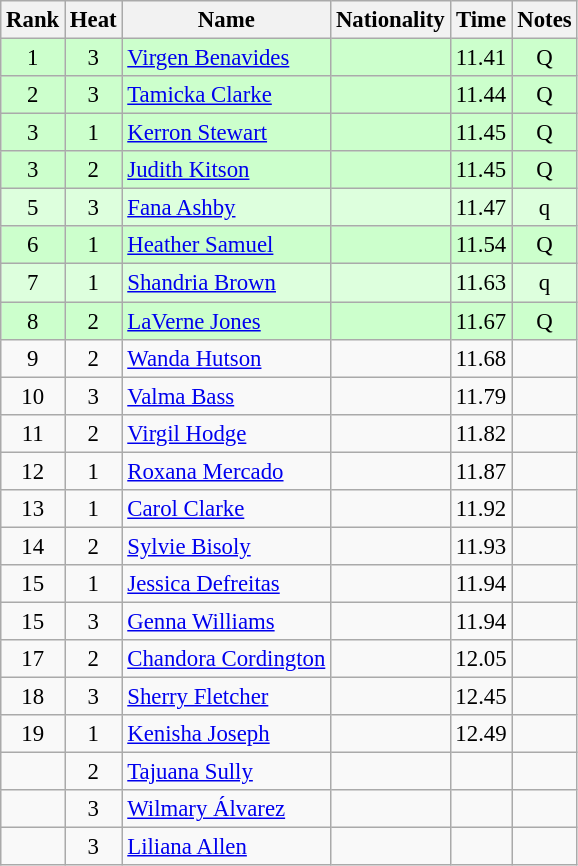<table class="wikitable sortable" style="text-align:center;font-size:95%">
<tr>
<th>Rank</th>
<th>Heat</th>
<th>Name</th>
<th>Nationality</th>
<th>Time</th>
<th>Notes</th>
</tr>
<tr bgcolor=ccffcc>
<td>1</td>
<td>3</td>
<td align=left><a href='#'>Virgen Benavides</a></td>
<td align=left></td>
<td>11.41</td>
<td>Q</td>
</tr>
<tr bgcolor=ccffcc>
<td>2</td>
<td>3</td>
<td align=left><a href='#'>Tamicka Clarke</a></td>
<td align=left></td>
<td>11.44</td>
<td>Q</td>
</tr>
<tr bgcolor=ccffcc>
<td>3</td>
<td>1</td>
<td align=left><a href='#'>Kerron Stewart</a></td>
<td align=left></td>
<td>11.45</td>
<td>Q</td>
</tr>
<tr bgcolor=ccffcc>
<td>3</td>
<td>2</td>
<td align=left><a href='#'>Judith Kitson</a></td>
<td align=left></td>
<td>11.45</td>
<td>Q</td>
</tr>
<tr bgcolor=ddffdd>
<td>5</td>
<td>3</td>
<td align=left><a href='#'>Fana Ashby</a></td>
<td align=left></td>
<td>11.47</td>
<td>q</td>
</tr>
<tr bgcolor=ccffcc>
<td>6</td>
<td>1</td>
<td align=left><a href='#'>Heather Samuel</a></td>
<td align=left></td>
<td>11.54</td>
<td>Q</td>
</tr>
<tr bgcolor=ddffdd>
<td>7</td>
<td>1</td>
<td align=left><a href='#'>Shandria Brown</a></td>
<td align=left></td>
<td>11.63</td>
<td>q</td>
</tr>
<tr bgcolor=ccffcc>
<td>8</td>
<td>2</td>
<td align=left><a href='#'>LaVerne Jones</a></td>
<td align=left></td>
<td>11.67</td>
<td>Q</td>
</tr>
<tr>
<td>9</td>
<td>2</td>
<td align=left><a href='#'>Wanda Hutson</a></td>
<td align=left></td>
<td>11.68</td>
<td></td>
</tr>
<tr>
<td>10</td>
<td>3</td>
<td align=left><a href='#'>Valma Bass</a></td>
<td align=left></td>
<td>11.79</td>
<td></td>
</tr>
<tr>
<td>11</td>
<td>2</td>
<td align=left><a href='#'>Virgil Hodge</a></td>
<td align=left></td>
<td>11.82</td>
<td></td>
</tr>
<tr>
<td>12</td>
<td>1</td>
<td align=left><a href='#'>Roxana Mercado</a></td>
<td align=left></td>
<td>11.87</td>
<td></td>
</tr>
<tr>
<td>13</td>
<td>1</td>
<td align=left><a href='#'>Carol Clarke</a></td>
<td align=left></td>
<td>11.92</td>
<td></td>
</tr>
<tr>
<td>14</td>
<td>2</td>
<td align=left><a href='#'>Sylvie Bisoly</a></td>
<td align=left></td>
<td>11.93</td>
<td></td>
</tr>
<tr>
<td>15</td>
<td>1</td>
<td align=left><a href='#'>Jessica Defreitas</a></td>
<td align=left></td>
<td>11.94</td>
<td></td>
</tr>
<tr>
<td>15</td>
<td>3</td>
<td align=left><a href='#'>Genna Williams</a></td>
<td align=left></td>
<td>11.94</td>
<td></td>
</tr>
<tr>
<td>17</td>
<td>2</td>
<td align=left><a href='#'>Chandora Cordington</a></td>
<td align=left></td>
<td>12.05</td>
<td></td>
</tr>
<tr>
<td>18</td>
<td>3</td>
<td align=left><a href='#'>Sherry Fletcher</a></td>
<td align=left></td>
<td>12.45</td>
<td></td>
</tr>
<tr>
<td>19</td>
<td>1</td>
<td align=left><a href='#'>Kenisha Joseph</a></td>
<td align=left></td>
<td>12.49</td>
<td></td>
</tr>
<tr>
<td></td>
<td>2</td>
<td align=left><a href='#'>Tajuana Sully</a></td>
<td align=left></td>
<td></td>
<td></td>
</tr>
<tr>
<td></td>
<td>3</td>
<td align=left><a href='#'>Wilmary Álvarez</a></td>
<td align=left></td>
<td></td>
<td></td>
</tr>
<tr>
<td></td>
<td>3</td>
<td align=left><a href='#'>Liliana Allen</a></td>
<td align=left></td>
<td></td>
<td></td>
</tr>
</table>
